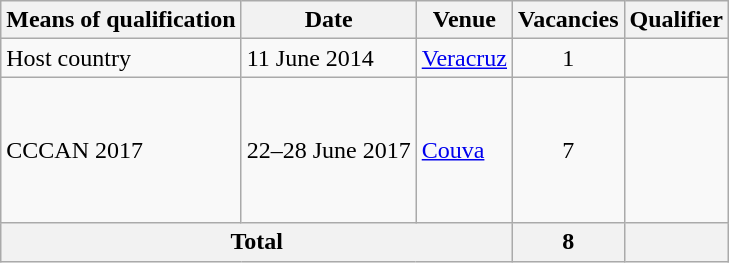<table class="wikitable">
<tr>
<th>Means of qualification</th>
<th>Date</th>
<th>Venue</th>
<th>Vacancies</th>
<th>Qualifier</th>
</tr>
<tr>
<td>Host country</td>
<td>11 June 2014</td>
<td> <a href='#'>Veracruz</a></td>
<td align="center">1</td>
<td></td>
</tr>
<tr>
<td>CCCAN 2017</td>
<td>22–28 June 2017</td>
<td> <a href='#'>Couva</a></td>
<td align="center">7</td>
<td><br><br><br><br><br></td>
</tr>
<tr>
<th colspan="3">Total</th>
<th align="center">8</th>
<th></th>
</tr>
</table>
